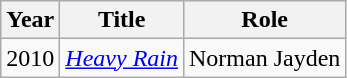<table class="wikitable">
<tr>
<th>Year</th>
<th>Title</th>
<th>Role</th>
</tr>
<tr>
<td>2010</td>
<td><em><a href='#'>Heavy Rain</a></em></td>
<td>Norman Jayden</td>
</tr>
</table>
